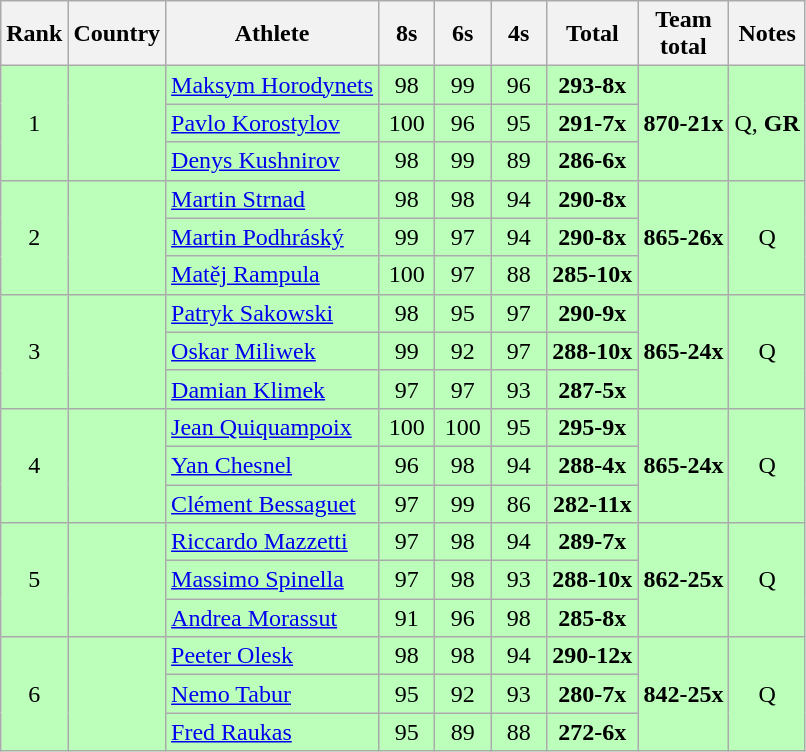<table class="wikitable sortable" style="text-align:center">
<tr>
<th>Rank</th>
<th>Country</th>
<th>Athlete</th>
<th width=30px>8s</th>
<th width=30px>6s</th>
<th width=30px>4s</th>
<th>Total</th>
<th>Team<br>total</th>
<th class="unsortable">Notes</th>
</tr>
<tr bgcolor=bbffbb>
<td rowspan=3>1</td>
<td rowspan=3 align=left></td>
<td align=left><a href='#'>Maksym Horodynets</a></td>
<td>98</td>
<td>99</td>
<td>96</td>
<td><strong>293-8x</strong></td>
<td rowspan=3><strong>870-21x</strong></td>
<td rowspan=3>Q, <strong>GR</strong></td>
</tr>
<tr bgcolor=bbffbb>
<td align=left><a href='#'>Pavlo Korostylov</a></td>
<td>100</td>
<td>96</td>
<td>95</td>
<td><strong>291-7x</strong></td>
</tr>
<tr bgcolor=bbffbb>
<td align=left><a href='#'>Denys Kushnirov</a></td>
<td>98</td>
<td>99</td>
<td>89</td>
<td><strong>286-6x</strong></td>
</tr>
<tr bgcolor=bbffbb>
<td rowspan=3>2</td>
<td rowspan=3 align=left></td>
<td align=left><a href='#'>Martin Strnad</a></td>
<td>98</td>
<td>98</td>
<td>94</td>
<td><strong>290-8x</strong></td>
<td rowspan=3><strong>865-26x</strong></td>
<td rowspan=3>Q</td>
</tr>
<tr bgcolor=bbffbb>
<td align=left><a href='#'>Martin Podhráský</a></td>
<td>99</td>
<td>97</td>
<td>94</td>
<td><strong>290-8x</strong></td>
</tr>
<tr bgcolor=bbffbb>
<td align=left><a href='#'>Matěj Rampula</a></td>
<td>100</td>
<td>97</td>
<td>88</td>
<td><strong>285-10x</strong></td>
</tr>
<tr bgcolor=bbffbb>
<td rowspan=3>3</td>
<td rowspan=3 align=left></td>
<td align=left><a href='#'>Patryk Sakowski</a></td>
<td>98</td>
<td>95</td>
<td>97</td>
<td><strong>290-9x</strong></td>
<td rowspan=3><strong>865-24x</strong></td>
<td rowspan=3>Q</td>
</tr>
<tr bgcolor=bbffbb>
<td align=left><a href='#'>Oskar Miliwek</a></td>
<td>99</td>
<td>92</td>
<td>97</td>
<td><strong>288-10x</strong></td>
</tr>
<tr bgcolor=bbffbb>
<td align=left><a href='#'>Damian Klimek</a></td>
<td>97</td>
<td>97</td>
<td>93</td>
<td><strong>287-5x</strong></td>
</tr>
<tr bgcolor=bbffbb>
<td rowspan=3>4</td>
<td rowspan=3 align=left></td>
<td align=left><a href='#'>Jean Quiquampoix</a></td>
<td>100</td>
<td>100</td>
<td>95</td>
<td><strong>295-9x</strong></td>
<td rowspan=3><strong>865-24x</strong></td>
<td rowspan=3>Q</td>
</tr>
<tr bgcolor=bbffbb>
<td align=left><a href='#'>Yan Chesnel</a></td>
<td>96</td>
<td>98</td>
<td>94</td>
<td><strong>288-4x</strong></td>
</tr>
<tr bgcolor=bbffbb>
<td align=left><a href='#'>Clément Bessaguet</a></td>
<td>97</td>
<td>99</td>
<td>86</td>
<td><strong>282-11x</strong></td>
</tr>
<tr bgcolor=bbffbb>
<td rowspan=3>5</td>
<td rowspan=3 align=left></td>
<td align=left><a href='#'>Riccardo Mazzetti</a></td>
<td>97</td>
<td>98</td>
<td>94</td>
<td><strong>289-7x</strong></td>
<td rowspan=3><strong>862-25x</strong></td>
<td rowspan=3>Q</td>
</tr>
<tr bgcolor=bbffbb>
<td align=left><a href='#'>Massimo Spinella</a></td>
<td>97</td>
<td>98</td>
<td>93</td>
<td><strong>288-10x</strong></td>
</tr>
<tr bgcolor=bbffbb>
<td align=left><a href='#'>Andrea Morassut</a></td>
<td>91</td>
<td>96</td>
<td>98</td>
<td><strong>285-8x</strong></td>
</tr>
<tr bgcolor=bbffbb>
<td rowspan=3>6</td>
<td rowspan=3 align=left></td>
<td align=left><a href='#'>Peeter Olesk</a></td>
<td>98</td>
<td>98</td>
<td>94</td>
<td><strong>290-12x</strong></td>
<td rowspan=3><strong>842-25x</strong></td>
<td rowspan=3>Q</td>
</tr>
<tr bgcolor=bbffbb>
<td align=left><a href='#'>Nemo Tabur</a></td>
<td>95</td>
<td>92</td>
<td>93</td>
<td><strong>280-7x</strong></td>
</tr>
<tr bgcolor=bbffbb>
<td align=left><a href='#'>Fred Raukas</a></td>
<td>95</td>
<td>89</td>
<td>88</td>
<td><strong>272-6x</strong></td>
</tr>
</table>
